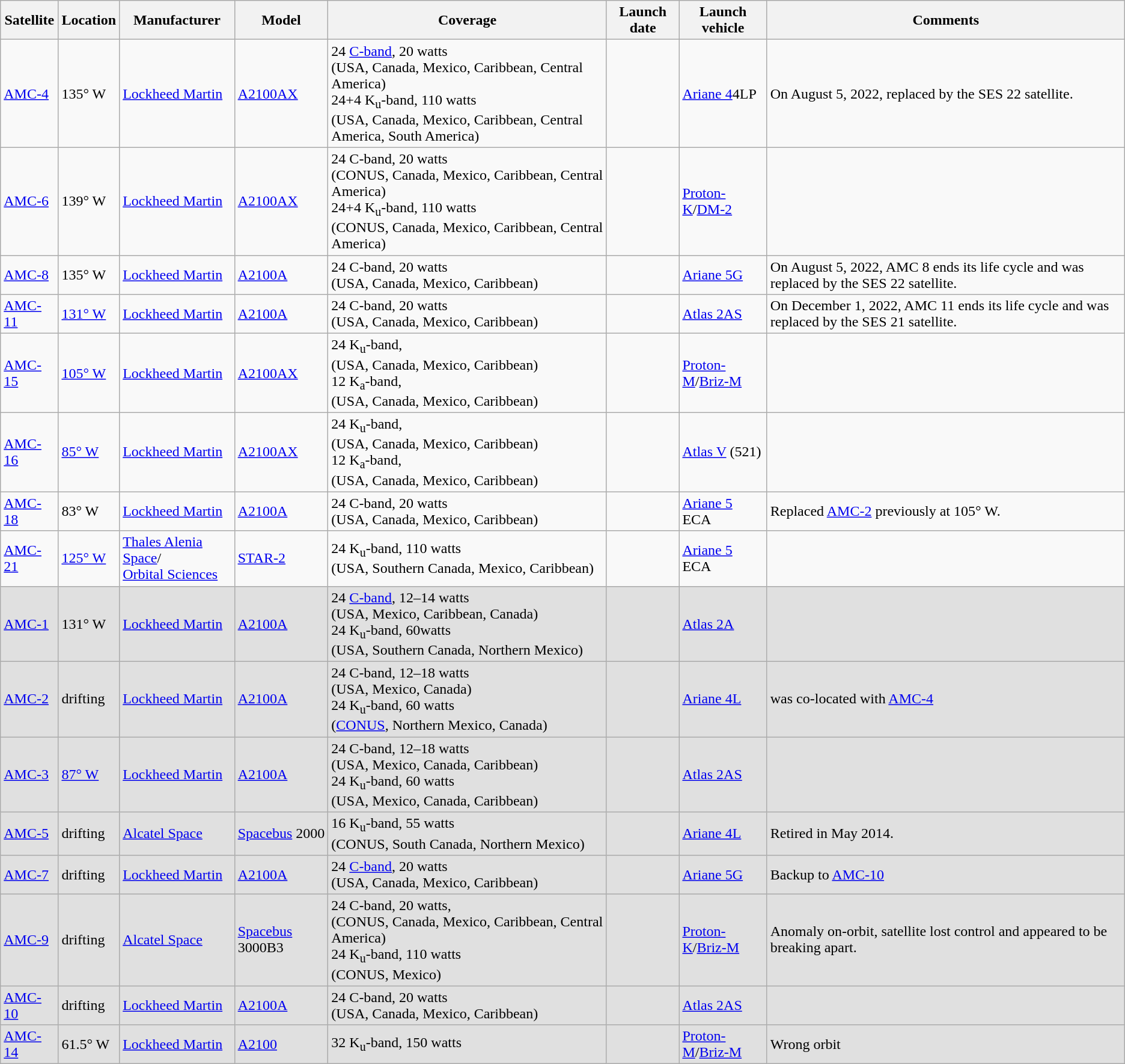<table class="wikitable sortable">
<tr>
<th>Satellite</th>
<th>Location</th>
<th>Manufacturer</th>
<th>Model</th>
<th>Coverage</th>
<th>Launch date</th>
<th>Launch vehicle</th>
<th>Comments</th>
</tr>
<tr>
<td><a href='#'>AMC-4</a></td>
<td data-sort-value="-135">135° W</td>
<td><a href='#'>Lockheed Martin</a></td>
<td><a href='#'>A2100AX</a></td>
<td>24 <a href='#'>C-band</a>, 20 watts<br>(USA, Canada, Mexico, Caribbean, Central America)<br>24+4 K<sub>u</sub>-band, 110 watts<br>(USA, Canada, Mexico, Caribbean, Central America, South America)</td>
<td></td>
<td><a href='#'>Ariane 4</a>4LP</td>
<td>On August 5, 2022, replaced by the SES 22 satellite.</td>
</tr>
<tr>
<td><a href='#'>AMC-6</a></td>
<td data-sort-value="-139">139° W</td>
<td><a href='#'>Lockheed Martin</a></td>
<td><a href='#'>A2100AX</a></td>
<td>24 C-band, 20 watts<br>(CONUS, Canada, Mexico, Caribbean, Central America)<br>24+4 K<sub>u</sub>-band, 110 watts<br>(CONUS, Canada, Mexico, Caribbean, Central America)</td>
<td></td>
<td><a href='#'>Proton-K</a>/<a href='#'>DM-2</a></td>
<td></td>
</tr>
<tr>
<td><a href='#'>AMC-8</a></td>
<td data-sort-value="-135">135° W</td>
<td><a href='#'>Lockheed Martin</a></td>
<td><a href='#'>A2100A</a></td>
<td>24 C-band, 20 watts<br>(USA, Canada, Mexico, Caribbean)</td>
<td></td>
<td><a href='#'>Ariane 5G</a></td>
<td>On August 5, 2022, AMC 8 ends its life cycle and was replaced by the SES 22 satellite.</td>
</tr>
<tr>
<td><a href='#'>AMC-11</a></td>
<td data-sort-value="-131"><a href='#'>131° W</a></td>
<td><a href='#'>Lockheed Martin</a></td>
<td><a href='#'>A2100A</a></td>
<td>24 C-band, 20 watts<br>(USA, Canada, Mexico, Caribbean)</td>
<td></td>
<td><a href='#'>Atlas 2AS</a></td>
<td>On December 1, 2022, AMC 11 ends its life cycle and was replaced by the SES 21 satellite.</td>
</tr>
<tr>
<td><a href='#'>AMC-15</a></td>
<td data-sort-value="-105"><a href='#'>105° W</a></td>
<td><a href='#'>Lockheed Martin</a></td>
<td><a href='#'>A2100AX</a></td>
<td>24 K<sub>u</sub>-band,<br>(USA, Canada, Mexico, Caribbean)<br>12 K<sub>a</sub>-band,<br>(USA, Canada, Mexico, Caribbean)</td>
<td></td>
<td><a href='#'>Proton-M</a>/<a href='#'>Briz-M</a></td>
<td></td>
</tr>
<tr>
<td><a href='#'>AMC-16</a></td>
<td data-sort-value="-85"><a href='#'>85° W</a></td>
<td><a href='#'>Lockheed Martin</a></td>
<td><a href='#'>A2100AX</a></td>
<td>24 K<sub>u</sub>-band,<br>(USA, Canada, Mexico, Caribbean)<br>12 K<sub>a</sub>-band,<br>(USA, Canada, Mexico, Caribbean)</td>
<td></td>
<td><a href='#'>Atlas V</a> (521)</td>
<td></td>
</tr>
<tr>
<td><a href='#'>AMC-18</a></td>
<td data-sort-value="-83">83° W</td>
<td><a href='#'>Lockheed Martin</a></td>
<td><a href='#'>A2100A</a></td>
<td>24 C-band, 20 watts<br>(USA, Canada, Mexico, Caribbean)</td>
<td></td>
<td><a href='#'>Ariane 5</a> ECA</td>
<td>Replaced <a href='#'>AMC-2</a> previously at 105° W.</td>
</tr>
<tr>
<td><a href='#'>AMC-21</a></td>
<td data-sort-value="-125"><a href='#'>125° W</a></td>
<td><a href='#'>Thales Alenia Space</a>/<br><a href='#'>Orbital Sciences</a></td>
<td><a href='#'>STAR-2</a></td>
<td>24 K<sub>u</sub>-band, 110 watts<br>(USA, Southern Canada, Mexico, Caribbean)</td>
<td></td>
<td><a href='#'>Ariane 5</a> ECA</td>
<td></td>
</tr>
<tr style="background: #e0e0e0">
<td><a href='#'>AMC-1</a></td>
<td data-sort-value="-131">131° W</td>
<td><a href='#'>Lockheed Martin</a></td>
<td><a href='#'>A2100A</a></td>
<td>24 <a href='#'>C-band</a>, 12–14 watts<br>(USA, Mexico, Caribbean, Canada)<br>24 K<sub>u</sub>-band, 60watts<br>(USA, Southern Canada, Northern Mexico)</td>
<td></td>
<td><a href='#'>Atlas 2A</a></td>
<td></td>
</tr>
<tr style="background: #e0e0e0">
<td><a href='#'>AMC-2</a></td>
<td>drifting</td>
<td><a href='#'>Lockheed Martin</a></td>
<td><a href='#'>A2100A</a></td>
<td>24 C-band, 12–18 watts<br>(USA, Mexico, Canada)<br>24 K<sub>u</sub>-band, 60 watts<br>(<a href='#'>CONUS</a>, Northern Mexico, Canada)</td>
<td></td>
<td><a href='#'>Ariane 4L</a></td>
<td>was co-located with <a href='#'>AMC-4</a></td>
</tr>
<tr style="background: #e0e0e0">
<td><a href='#'>AMC-3</a></td>
<td data-sort-value="-87"><a href='#'>87° W</a></td>
<td><a href='#'>Lockheed Martin</a></td>
<td><a href='#'>A2100A</a></td>
<td>24 C-band, 12–18 watts<br>(USA, Mexico, Canada, Caribbean)<br>24 K<sub>u</sub>-band, 60 watts<br>(USA, Mexico, Canada, Caribbean)</td>
<td></td>
<td><a href='#'>Atlas 2AS</a></td>
<td></td>
</tr>
<tr style="background: #e0e0e0">
<td><a href='#'>AMC-5</a></td>
<td>drifting</td>
<td><a href='#'>Alcatel Space</a></td>
<td><a href='#'>Spacebus</a> 2000</td>
<td>16 K<sub>u</sub>-band, 55 watts<br>(CONUS, South Canada, Northern Mexico)</td>
<td></td>
<td><a href='#'>Ariane 4L</a></td>
<td>Retired in May 2014.</td>
</tr>
<tr style="background: #e0e0e0">
<td><a href='#'>AMC-7</a></td>
<td>drifting</td>
<td><a href='#'>Lockheed Martin</a></td>
<td><a href='#'>A2100A</a></td>
<td>24 <a href='#'>C-band</a>, 20 watts<br>(USA, Canada, Mexico, Caribbean)</td>
<td></td>
<td><a href='#'>Ariane 5G</a></td>
<td>Backup to <a href='#'>AMC-10</a></td>
</tr>
<tr style="background: #e0e0e0">
<td><a href='#'>AMC-9</a></td>
<td>drifting</td>
<td><a href='#'>Alcatel Space</a></td>
<td><a href='#'>Spacebus</a> 3000B3</td>
<td>24 C-band, 20 watts,<br>(CONUS, Canada, Mexico, Caribbean, Central America)<br>24 K<sub>u</sub>-band, 110 watts<br>(CONUS, Mexico)</td>
<td></td>
<td><a href='#'>Proton-K</a>/<a href='#'>Briz-M</a></td>
<td>Anomaly on-orbit, satellite lost control and appeared to be breaking apart.</td>
</tr>
<tr style="background: #e0e0e0">
<td><a href='#'>AMC-10</a></td>
<td>drifting</td>
<td><a href='#'>Lockheed Martin</a></td>
<td><a href='#'>A2100A</a></td>
<td>24 C-band, 20 watts<br>(USA, Canada, Mexico, Caribbean)</td>
<td></td>
<td><a href='#'>Atlas 2AS</a></td>
<td></td>
</tr>
<tr style="background: #e0e0e0">
<td><a href='#'>AMC-14</a></td>
<td data-sort-value="-61.5">61.5° W</td>
<td><a href='#'>Lockheed Martin</a></td>
<td><a href='#'>A2100</a></td>
<td>32 K<sub>u</sub>-band, 150 watts</td>
<td></td>
<td><a href='#'>Proton-M</a>/<a href='#'>Briz-M</a></td>
<td>Wrong orbit</td>
</tr>
</table>
